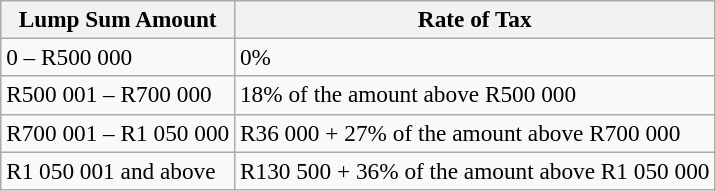<table class="wikitable" style="font-size:97%">
<tr>
<th>Lump Sum Amount</th>
<th>Rate of Tax</th>
</tr>
<tr>
<td>0 – R500 000</td>
<td>0%</td>
</tr>
<tr>
<td>R500 001 – R700 000</td>
<td>18% of the amount above R500 000</td>
</tr>
<tr>
<td>R700 001 – R1 050 000</td>
<td>R36 000 + 27% of the amount above R700 000</td>
</tr>
<tr>
<td>R1 050 001 and above</td>
<td>R130 500 + 36% of the amount above R1 050 000</td>
</tr>
</table>
